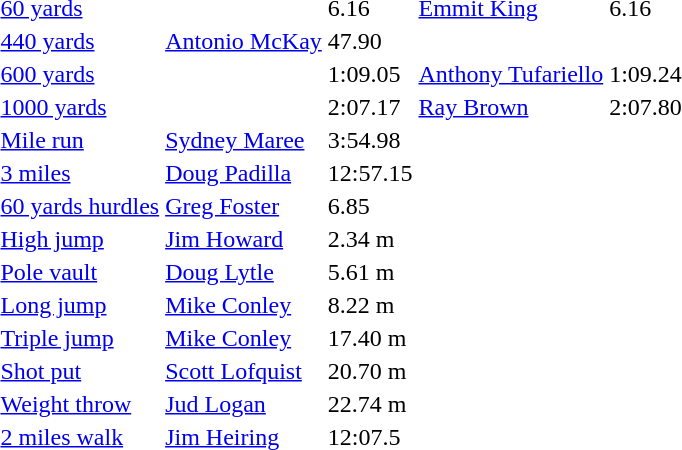<table>
<tr>
<td><a href='#'>60 yards</a></td>
<td></td>
<td>6.16</td>
<td><a href='#'>Emmit King</a></td>
<td>6.16</td>
<td></td>
<td></td>
</tr>
<tr>
<td><a href='#'>440 yards</a></td>
<td><a href='#'>Antonio McKay</a></td>
<td>47.90</td>
<td></td>
<td></td>
<td></td>
<td></td>
</tr>
<tr>
<td><a href='#'>600 yards</a></td>
<td></td>
<td>1:09.05</td>
<td><a href='#'>Anthony Tufariello</a></td>
<td>1:09.24</td>
<td></td>
<td></td>
</tr>
<tr>
<td><a href='#'>1000 yards</a></td>
<td></td>
<td>2:07.17</td>
<td><a href='#'>Ray Brown</a></td>
<td>2:07.80</td>
<td></td>
<td></td>
</tr>
<tr>
<td><a href='#'>Mile run</a></td>
<td><a href='#'>Sydney Maree</a></td>
<td>3:54.98</td>
<td></td>
<td></td>
<td></td>
<td></td>
</tr>
<tr>
<td><a href='#'>3 miles</a></td>
<td><a href='#'>Doug Padilla</a></td>
<td>12:57.15</td>
<td></td>
<td></td>
<td></td>
<td></td>
</tr>
<tr>
<td><a href='#'>60 yards hurdles</a></td>
<td><a href='#'>Greg Foster</a></td>
<td>6.85</td>
<td></td>
<td></td>
<td></td>
<td></td>
</tr>
<tr>
<td><a href='#'>High jump</a></td>
<td><a href='#'>Jim Howard</a></td>
<td>2.34 m</td>
<td></td>
<td></td>
<td></td>
<td></td>
</tr>
<tr>
<td><a href='#'>Pole vault</a></td>
<td><a href='#'>Doug Lytle</a></td>
<td>5.61 m</td>
<td></td>
<td></td>
<td></td>
<td></td>
</tr>
<tr>
<td><a href='#'>Long jump</a></td>
<td><a href='#'>Mike Conley</a></td>
<td>8.22 m</td>
<td></td>
<td></td>
<td></td>
<td></td>
</tr>
<tr>
<td><a href='#'>Triple jump</a></td>
<td><a href='#'>Mike Conley</a></td>
<td>17.40 m</td>
<td></td>
<td></td>
<td></td>
<td></td>
</tr>
<tr>
<td><a href='#'>Shot put</a></td>
<td><a href='#'>Scott Lofquist</a></td>
<td>20.70 m</td>
<td></td>
<td></td>
<td></td>
<td></td>
</tr>
<tr>
<td><a href='#'>Weight throw</a></td>
<td><a href='#'>Jud Logan</a></td>
<td>22.74 m</td>
<td></td>
<td></td>
<td></td>
<td></td>
</tr>
<tr>
<td><a href='#'>2 miles walk</a></td>
<td><a href='#'>Jim Heiring</a></td>
<td>12:07.5</td>
<td></td>
<td></td>
<td></td>
<td></td>
</tr>
</table>
